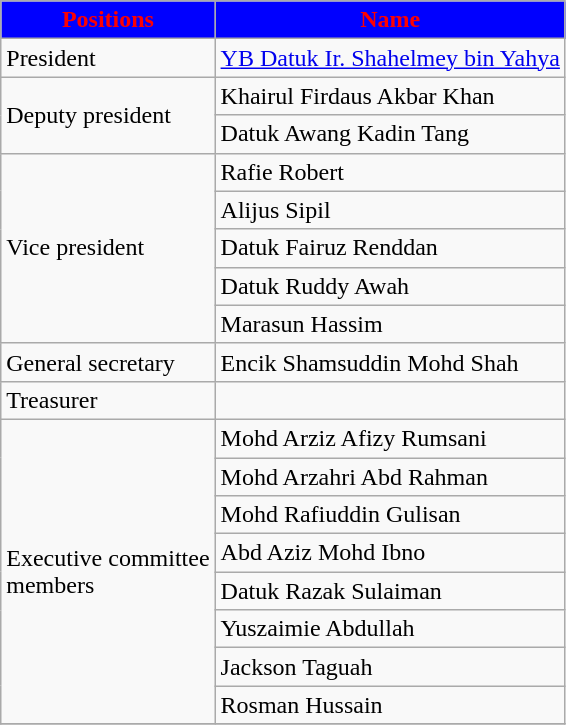<table class="wikitable">
<tr>
<th style="background:Blue; color:Red;">Positions</th>
<th style="background:Blue; color:Red;">Name</th>
</tr>
<tr>
<td>President</td>
<td> <a href='#'>YB Datuk Ir. Shahelmey bin Yahya</a></td>
</tr>
<tr>
<td rowspan=2>Deputy president</td>
<td> Khairul Firdaus Akbar Khan</td>
</tr>
<tr>
<td> Datuk Awang Kadin Tang</td>
</tr>
<tr>
<td rowspan=5>Vice president</td>
<td> Rafie Robert</td>
</tr>
<tr>
<td> Alijus Sipil</td>
</tr>
<tr>
<td> Datuk Fairuz Renddan</td>
</tr>
<tr>
<td> Datuk Ruddy Awah</td>
</tr>
<tr>
<td> Marasun Hassim</td>
</tr>
<tr>
<td>General secretary</td>
<td> Encik Shamsuddin Mohd Shah</td>
</tr>
<tr>
<td>Treasurer</td>
<td></td>
</tr>
<tr>
<td rowspan=8>Executive committee <br>members</td>
<td> Mohd Arziz Afizy Rumsani</td>
</tr>
<tr>
<td> Mohd Arzahri Abd Rahman</td>
</tr>
<tr>
<td> Mohd Rafiuddin Gulisan</td>
</tr>
<tr>
<td> Abd Aziz Mohd Ibno</td>
</tr>
<tr>
<td> Datuk Razak Sulaiman</td>
</tr>
<tr>
<td> Yuszaimie Abdullah</td>
</tr>
<tr>
<td> Jackson Taguah</td>
</tr>
<tr>
<td> Rosman Hussain</td>
</tr>
<tr>
</tr>
</table>
